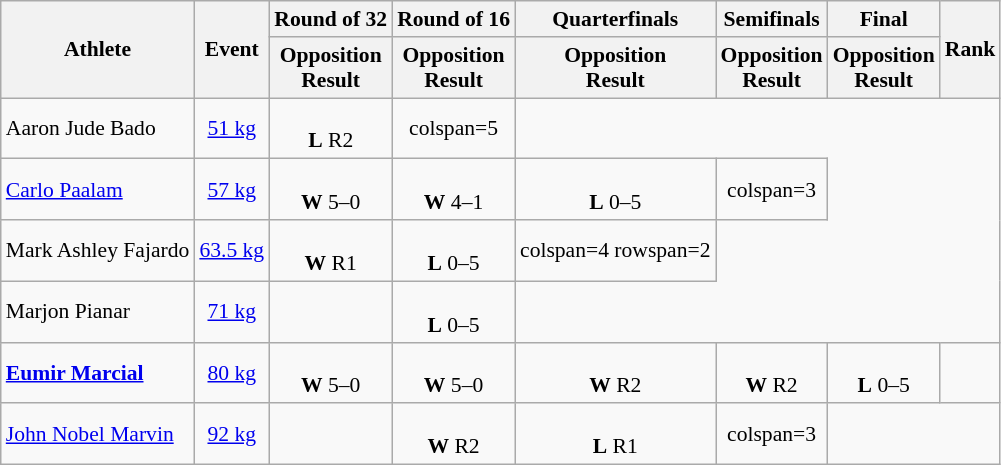<table class=wikitable style="font-size:90%">
<tr>
<th rowspan=2>Athlete</th>
<th rowspan=2>Event</th>
<th>Round of 32</th>
<th>Round of 16</th>
<th>Quarterfinals</th>
<th>Semifinals</th>
<th>Final</th>
<th rowspan=2>Rank</th>
</tr>
<tr>
<th>Opposition<br>Result</th>
<th>Opposition<br>Result</th>
<th>Opposition<br>Result</th>
<th>Opposition<br>Result</th>
<th>Opposition<br>Result</th>
</tr>
<tr align=center>
<td align=left>Aaron Jude Bado</td>
<td><a href='#'>51 kg</a></td>
<td><br><strong>L</strong> <strong></strong> R2</td>
<td>colspan=5 </td>
</tr>
<tr align=center>
<td align=left><a href='#'>Carlo Paalam</a></td>
<td><a href='#'>57 kg</a></td>
<td><br><strong>W</strong> 5–0</td>
<td><br><strong>W</strong> 4–1</td>
<td><br><strong>L</strong> 0–5</td>
<td>colspan=3 </td>
</tr>
<tr align=center>
<td align=left>Mark Ashley Fajardo</td>
<td><a href='#'>63.5 kg</a></td>
<td><br><strong>W</strong>  R1</td>
<td><br><strong>L</strong> 0–5</td>
<td>colspan=4 rowspan=2 </td>
</tr>
<tr align=center>
<td align=left>Marjon Pianar</td>
<td><a href='#'>71 kg</a></td>
<td></td>
<td><br><strong>L</strong> 0–5</td>
</tr>
<tr align=center>
<td align=left><strong><a href='#'>Eumir Marcial</a></strong></td>
<td><a href='#'>80 kg</a></td>
<td><br><strong>W</strong> 5–0</td>
<td><br><strong>W</strong> 5–0</td>
<td><br><strong>W</strong>  R2</td>
<td><br><strong>W</strong>  R2</td>
<td><br><strong>L</strong> 0–5</td>
<td></td>
</tr>
<tr align=center>
<td align=left><a href='#'>John Nobel Marvin</a></td>
<td><a href='#'>92 kg</a></td>
<td></td>
<td><br><strong>W</strong> <strong></strong> R2</td>
<td><br><strong>L</strong>  R1</td>
<td>colspan=3 </td>
</tr>
</table>
